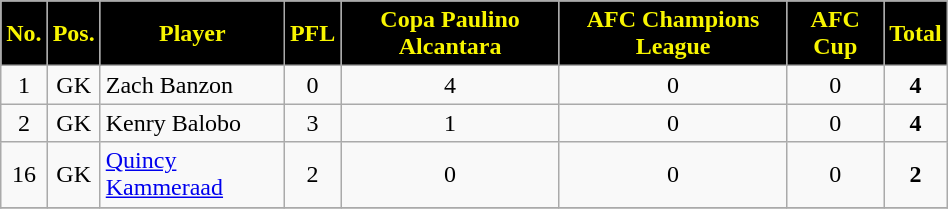<table class="wikitable sortable" style="text-align:center; width:50%">
<tr>
<th style=background-color:#000000;color:#F8F500>No.</th>
<th style=background-color:#000000;color:#F8F500>Pos.</th>
<th style=background-color:#000000;color:#F8F500>Player</th>
<th style=background-color:#000000;color:#F8F500>PFL</th>
<th style=background-color:#000000;color:#F8F500>Copa Paulino Alcantara</th>
<th style=background-color:#000000;color:#F8F500>AFC Champions League</th>
<th style=background-color:#000000;color:#F8F500>AFC Cup</th>
<th style=background-color:#000000;color:#F8F500>Total</th>
</tr>
<tr>
<td>1</td>
<td>GK</td>
<td align=left> Zach Banzon</td>
<td>0</td>
<td>4</td>
<td>0</td>
<td>0</td>
<td><strong>4</strong></td>
</tr>
<tr>
<td>2</td>
<td>GK</td>
<td align=left> Kenry Balobo</td>
<td>3</td>
<td>1</td>
<td>0</td>
<td>0</td>
<td><strong>4</strong></td>
</tr>
<tr>
<td>16</td>
<td>GK</td>
<td align=left> <a href='#'>Quincy Kammeraad</a></td>
<td>2</td>
<td>0</td>
<td>0</td>
<td>0</td>
<td><strong>2</strong></td>
</tr>
<tr>
</tr>
</table>
